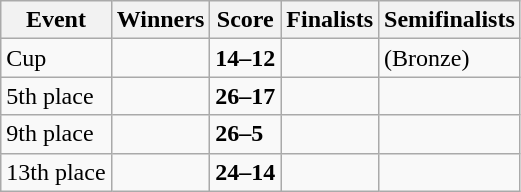<table class="wikitable">
<tr>
<th>Event</th>
<th>Winners</th>
<th>Score</th>
<th>Finalists</th>
<th>Semifinalists</th>
</tr>
<tr>
<td>Cup</td>
<td><strong></strong></td>
<td><strong>14–12</strong></td>
<td></td>
<td> (Bronze)<br></td>
</tr>
<tr>
<td>5th place</td>
<td><strong></strong></td>
<td><strong>26–17</strong></td>
<td></td>
<td><br></td>
</tr>
<tr>
<td>9th place</td>
<td><strong></strong></td>
<td><strong>26–5</strong></td>
<td></td>
<td><br></td>
</tr>
<tr>
<td>13th place</td>
<td><strong></strong></td>
<td><strong>24–14</strong></td>
<td></td>
<td><br></td>
</tr>
</table>
